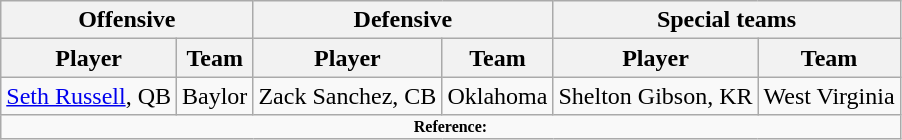<table class="wikitable">
<tr>
<th colspan="2">Offensive</th>
<th colspan="2">Defensive</th>
<th colspan="2">Special teams</th>
</tr>
<tr>
<th>Player</th>
<th>Team</th>
<th>Player</th>
<th>Team</th>
<th>Player</th>
<th>Team</th>
</tr>
<tr>
<td><a href='#'>Seth Russell</a>, QB</td>
<td>Baylor</td>
<td>Zack Sanchez, CB</td>
<td>Oklahoma</td>
<td>Shelton Gibson, KR</td>
<td>West Virginia</td>
</tr>
<tr>
<td colspan="12"  style="font-size:8pt; text-align:center;"><strong>Reference:</strong></td>
</tr>
</table>
